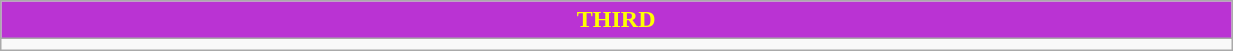<table class="wikitable collapsible collapsed" style="width:65%">
<tr>
<th colspan=6 ! style="color:#FFFF00; background:#BA33D3">THIRD</th>
</tr>
<tr>
<td></td>
</tr>
</table>
